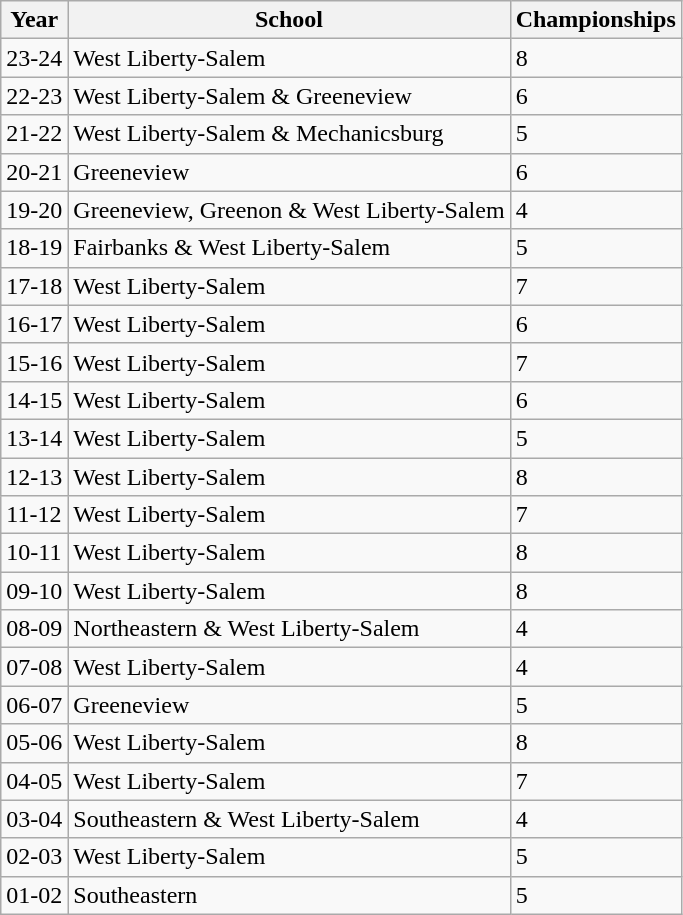<table class="wikitable">
<tr>
<th>Year</th>
<th>School</th>
<th>Championships</th>
</tr>
<tr>
<td>23-24</td>
<td>West Liberty-Salem</td>
<td>8</td>
</tr>
<tr>
<td>22-23</td>
<td>West Liberty-Salem & Greeneview</td>
<td>6</td>
</tr>
<tr>
<td>21-22</td>
<td>West Liberty-Salem & Mechanicsburg</td>
<td>5</td>
</tr>
<tr>
<td>20-21</td>
<td>Greeneview</td>
<td>6</td>
</tr>
<tr>
<td>19-20</td>
<td>Greeneview, Greenon & West Liberty-Salem</td>
<td>4</td>
</tr>
<tr>
<td>18-19</td>
<td>Fairbanks & West Liberty-Salem</td>
<td>5</td>
</tr>
<tr>
<td>17-18</td>
<td>West Liberty-Salem</td>
<td>7</td>
</tr>
<tr>
<td>16-17</td>
<td>West Liberty-Salem</td>
<td>6</td>
</tr>
<tr>
<td>15-16</td>
<td>West Liberty-Salem</td>
<td>7</td>
</tr>
<tr>
<td>14-15</td>
<td>West Liberty-Salem</td>
<td>6</td>
</tr>
<tr>
<td>13-14</td>
<td>West Liberty-Salem</td>
<td>5</td>
</tr>
<tr>
<td>12-13</td>
<td>West Liberty-Salem</td>
<td>8</td>
</tr>
<tr>
<td>11-12</td>
<td>West Liberty-Salem</td>
<td>7</td>
</tr>
<tr>
<td>10-11</td>
<td>West Liberty-Salem</td>
<td>8</td>
</tr>
<tr>
<td>09-10</td>
<td>West Liberty-Salem</td>
<td>8</td>
</tr>
<tr>
<td>08-09</td>
<td>Northeastern & West Liberty-Salem</td>
<td>4</td>
</tr>
<tr>
<td>07-08</td>
<td>West Liberty-Salem</td>
<td>4</td>
</tr>
<tr>
<td>06-07</td>
<td>Greeneview</td>
<td>5</td>
</tr>
<tr>
<td>05-06</td>
<td>West Liberty-Salem</td>
<td>8</td>
</tr>
<tr>
<td>04-05</td>
<td>West Liberty-Salem</td>
<td>7</td>
</tr>
<tr>
<td>03-04</td>
<td>Southeastern & West Liberty-Salem</td>
<td>4</td>
</tr>
<tr>
<td>02-03</td>
<td>West Liberty-Salem</td>
<td>5</td>
</tr>
<tr>
<td>01-02</td>
<td>Southeastern</td>
<td>5</td>
</tr>
</table>
